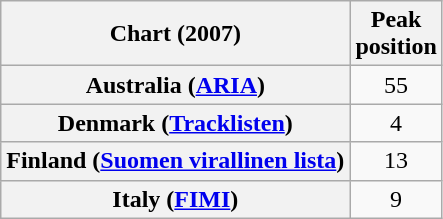<table class="wikitable sortable plainrowheaders" style="text-align:center">
<tr>
<th scope="col">Chart (2007)</th>
<th scope="col">Peak<br>position</th>
</tr>
<tr>
<th scope="row">Australia (<a href='#'>ARIA</a>)</th>
<td>55</td>
</tr>
<tr>
<th scope="row">Denmark (<a href='#'>Tracklisten</a>)</th>
<td>4</td>
</tr>
<tr>
<th scope="row">Finland (<a href='#'>Suomen virallinen lista</a>)</th>
<td>13</td>
</tr>
<tr>
<th scope="row">Italy (<a href='#'>FIMI</a>)</th>
<td>9</td>
</tr>
</table>
